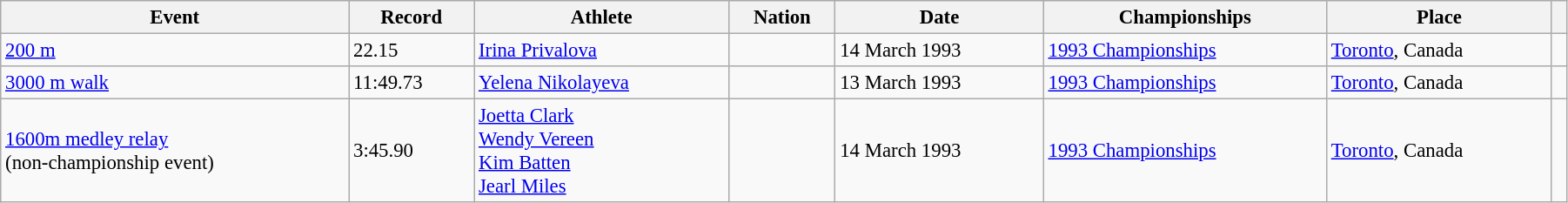<table class="wikitable" style="font-size:95%; width: 95%">
<tr>
<th>Event</th>
<th>Record</th>
<th>Athlete</th>
<th>Nation</th>
<th>Date</th>
<th>Championships</th>
<th>Place</th>
<th></th>
</tr>
<tr>
<td><a href='#'>200 m</a></td>
<td>22.15</td>
<td><a href='#'>Irina Privalova</a></td>
<td></td>
<td>14 March 1993</td>
<td><a href='#'>1993 Championships</a></td>
<td><a href='#'>Toronto</a>, Canada</td>
<td></td>
</tr>
<tr>
<td><a href='#'>3000 m walk</a></td>
<td>11:49.73</td>
<td><a href='#'>Yelena Nikolayeva</a></td>
<td></td>
<td>13 March 1993</td>
<td><a href='#'>1993 Championships</a></td>
<td><a href='#'>Toronto</a>, Canada</td>
<td></td>
</tr>
<tr>
<td><a href='#'>1600m medley relay</a><br>(non-championship event)</td>
<td>3:45.90</td>
<td><a href='#'>Joetta Clark</a><br><a href='#'>Wendy Vereen</a><br><a href='#'>Kim Batten</a><br><a href='#'>Jearl Miles</a></td>
<td></td>
<td>14 March 1993</td>
<td><a href='#'>1993 Championships</a></td>
<td><a href='#'>Toronto</a>, Canada</td>
<td></td>
</tr>
</table>
